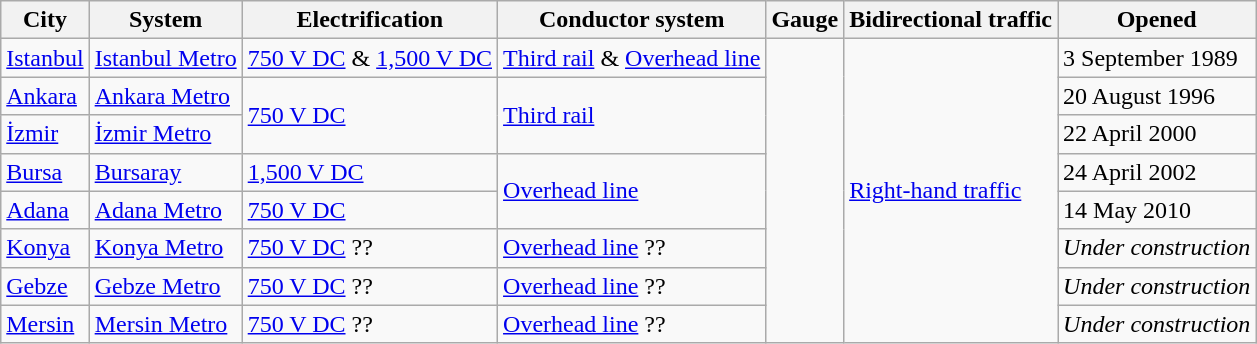<table class="wikitable sortable">
<tr>
<th>City</th>
<th>System</th>
<th>Electrification</th>
<th>Conductor system</th>
<th>Gauge</th>
<th>Bidirectional traffic</th>
<th>Opened</th>
</tr>
<tr>
<td><a href='#'>Istanbul</a></td>
<td><a href='#'>Istanbul Metro</a></td>
<td><a href='#'>750 V DC</a> & <a href='#'>1,500 V DC</a></td>
<td><a href='#'>Third rail</a> & <a href='#'>Overhead line</a></td>
<td rowspan="8"></td>
<td rowspan="8"><a href='#'>Right-hand traffic</a></td>
<td>3 September 1989</td>
</tr>
<tr>
<td><a href='#'>Ankara</a></td>
<td><a href='#'>Ankara Metro</a></td>
<td rowspan="2"><a href='#'>750 V DC</a></td>
<td rowspan="2"><a href='#'>Third rail</a></td>
<td>20 August 1996</td>
</tr>
<tr>
<td><a href='#'>İzmir</a></td>
<td><a href='#'>İzmir Metro</a></td>
<td>22 April 2000</td>
</tr>
<tr>
<td><a href='#'>Bursa</a></td>
<td><a href='#'>Bursaray</a></td>
<td><a href='#'>1,500 V DC</a></td>
<td rowspan="2"><a href='#'>Overhead line</a></td>
<td>24 April 2002</td>
</tr>
<tr>
<td><a href='#'>Adana</a></td>
<td><a href='#'>Adana Metro</a></td>
<td><a href='#'>750 V DC</a></td>
<td>14 May 2010</td>
</tr>
<tr>
<td><a href='#'>Konya</a></td>
<td><a href='#'>Konya Metro</a></td>
<td><a href='#'>750 V DC</a>  ??</td>
<td><a href='#'>Overhead line</a> ??</td>
<td><em>Under construction</em></td>
</tr>
<tr>
<td><a href='#'>Gebze</a></td>
<td><a href='#'>Gebze Metro</a></td>
<td><a href='#'>750 V DC</a>  ??</td>
<td><a href='#'>Overhead line</a> ??</td>
<td><em>Under construction</em></td>
</tr>
<tr>
<td><a href='#'>Mersin</a></td>
<td><a href='#'>Mersin Metro</a></td>
<td><a href='#'>750 V DC</a>  ??</td>
<td><a href='#'>Overhead line</a> ??</td>
<td><em>Under construction</em></td>
</tr>
</table>
